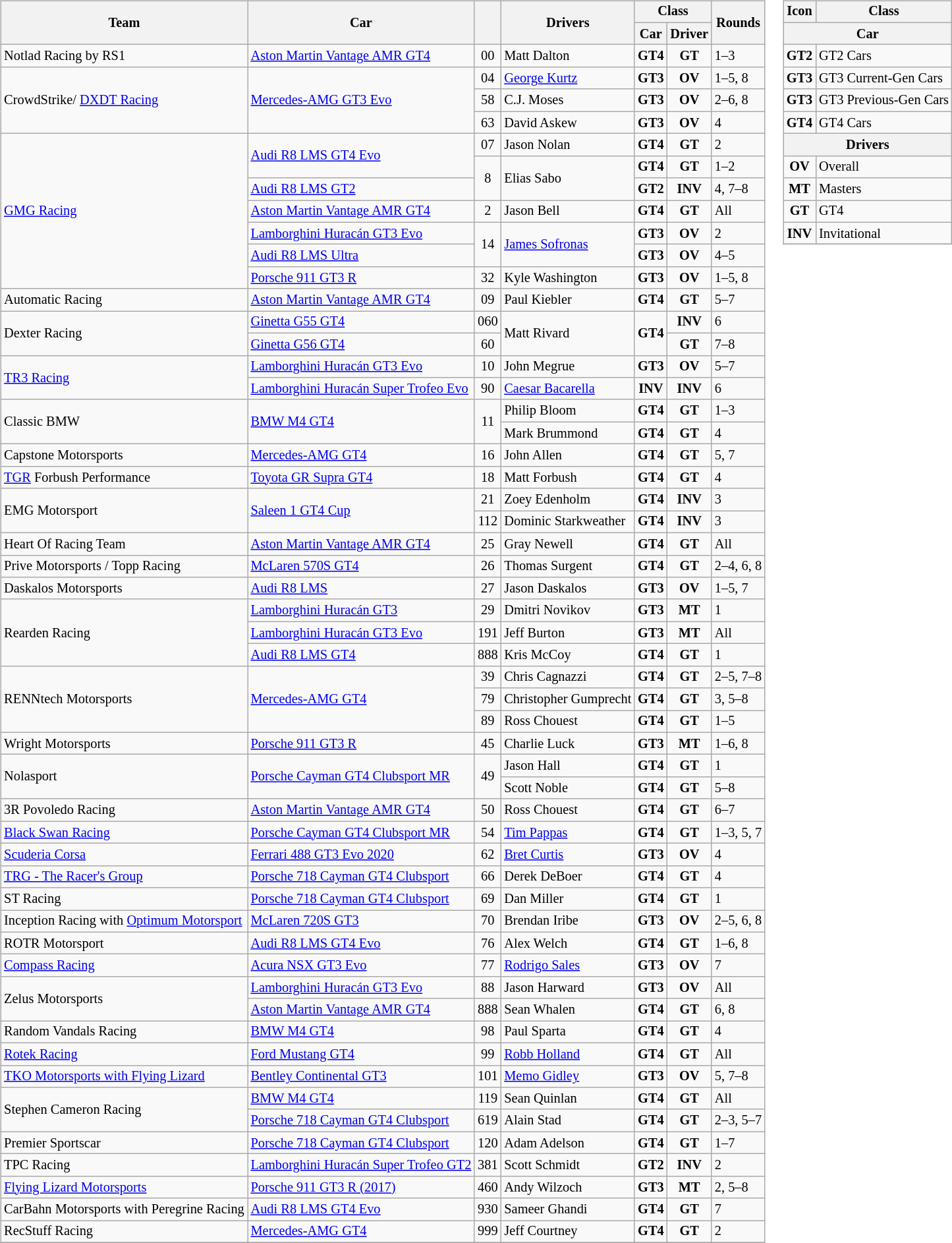<table>
<tr>
<td><br><table class="wikitable" style="font-size:85%;">
<tr>
<th rowspan=2>Team</th>
<th rowspan=2>Car</th>
<th rowspan=2></th>
<th rowspan=2>Drivers</th>
<th colspan=2>Class</th>
<th rowspan=2>Rounds</th>
</tr>
<tr>
<th>Car</th>
<th>Driver</th>
</tr>
<tr>
<td> Notlad Racing by RS1</td>
<td><a href='#'>Aston Martin Vantage AMR GT4</a></td>
<td align="center">00</td>
<td> Matt Dalton</td>
<td align=center><strong><span>GT4</span></strong></td>
<td align=center><strong><span>GT</span></strong></td>
<td>1–3</td>
</tr>
<tr>
<td rowspan=3> CrowdStrike/ <a href='#'>DXDT Racing</a></td>
<td rowspan=3><a href='#'>Mercedes-AMG GT3 Evo</a></td>
<td align="center">04</td>
<td> <a href='#'>George Kurtz</a></td>
<td align=center><strong><span>GT3</span></strong></td>
<td align=center><strong><span>OV</span></strong></td>
<td>1–5, 8</td>
</tr>
<tr>
<td align="center">58</td>
<td> C.J. Moses</td>
<td align=center><strong><span>GT3</span></strong></td>
<td align=center><strong><span>OV</span></strong></td>
<td>2–6, 8</td>
</tr>
<tr>
<td align="center">63</td>
<td> David Askew</td>
<td align=center><strong><span>GT3</span></strong></td>
<td align=center><strong><span>OV</span></strong></td>
<td>4</td>
</tr>
<tr>
<td rowspan=7> <a href='#'>GMG Racing</a></td>
<td rowspan=2><a href='#'>Audi R8 LMS GT4 Evo</a></td>
<td align="center">07</td>
<td> Jason Nolan</td>
<td align=center><strong><span>GT4</span></strong></td>
<td align=center><strong><span>GT</span></strong></td>
<td>2</td>
</tr>
<tr>
<td rowspan=2 align="center">8</td>
<td rowspan=2> Elias Sabo</td>
<td align=center><strong><span>GT4</span></strong></td>
<td align=center><strong><span>GT</span></strong></td>
<td>1–2</td>
</tr>
<tr>
<td><a href='#'>Audi R8 LMS GT2</a></td>
<td align=center><strong><span>GT2</span></strong></td>
<td align=center><strong><span>INV</span></strong></td>
<td>4, 7–8</td>
</tr>
<tr>
<td><a href='#'>Aston Martin Vantage AMR GT4</a></td>
<td align="center">2</td>
<td> Jason Bell</td>
<td align=center><strong><span>GT4</span></strong></td>
<td align=center><strong><span>GT</span></strong></td>
<td>All</td>
</tr>
<tr>
<td><a href='#'>Lamborghini Huracán GT3 Evo</a></td>
<td rowspan=2 align="center">14</td>
<td rowspan=2> <a href='#'>James Sofronas</a></td>
<td align=center><strong><span>GT3</span></strong></td>
<td align=center><strong><span>OV</span></strong></td>
<td>2</td>
</tr>
<tr>
<td><a href='#'>Audi R8 LMS Ultra</a></td>
<td align=center><strong><span>GT3</span></strong></td>
<td align=center><strong><span>OV</span></strong></td>
<td>4–5</td>
</tr>
<tr>
<td><a href='#'>Porsche 911 GT3 R</a></td>
<td align="center">32</td>
<td> Kyle Washington</td>
<td align=center><strong><span>GT3</span></strong></td>
<td align=center><strong><span>OV</span></strong></td>
<td>1–5, 8</td>
</tr>
<tr>
<td> Automatic Racing</td>
<td><a href='#'>Aston Martin Vantage AMR GT4</a></td>
<td align="center">09</td>
<td> Paul Kiebler</td>
<td align=center><strong><span>GT4</span></strong></td>
<td align=center><strong><span>GT</span></strong></td>
<td>5–7</td>
</tr>
<tr>
<td rowspan=2> Dexter Racing</td>
<td><a href='#'>Ginetta G55 GT4</a></td>
<td align="center">060</td>
<td rowspan=2> Matt Rivard</td>
<td rowspan=2 align=center><strong><span>GT4</span></strong></td>
<td align=center><strong><span>INV</span></strong></td>
<td>6</td>
</tr>
<tr>
<td><a href='#'>Ginetta G56 GT4</a></td>
<td align="center">60</td>
<td align=center><strong><span>GT</span></strong></td>
<td>7–8</td>
</tr>
<tr>
<td rowspan=2> <a href='#'>TR3 Racing</a></td>
<td><a href='#'>Lamborghini Huracán GT3 Evo</a></td>
<td align=center>10</td>
<td> John Megrue </td>
<td align=center><strong><span>GT3</span></strong></td>
<td align=center><strong><span>OV</span></strong></td>
<td>5–7</td>
</tr>
<tr>
<td><a href='#'>Lamborghini Huracán Super Trofeo Evo</a></td>
<td align=center>90</td>
<td> <a href='#'>Caesar Bacarella</a></td>
<td align=center><strong><span>INV</span></strong></td>
<td align=center><strong><span>INV</span></strong></td>
<td>6</td>
</tr>
<tr>
<td rowspan=2> Classic BMW</td>
<td rowspan=2><a href='#'>BMW M4 GT4</a></td>
<td rowspan=2 align="center">11</td>
<td> Philip Bloom</td>
<td align="center"><strong><span>GT4</span></strong></td>
<td align="center"><strong><span>GT</span></strong></td>
<td>1–3</td>
</tr>
<tr>
<td> Mark Brummond</td>
<td align=center><strong><span>GT4</span></strong></td>
<td align=center><strong><span>GT</span></strong></td>
<td>4</td>
</tr>
<tr>
<td> Capstone Motorsports</td>
<td><a href='#'>Mercedes-AMG GT4</a></td>
<td align="center">16</td>
<td> John Allen</td>
<td align=center><strong><span>GT4</span></strong></td>
<td align=center><strong><span>GT</span></strong></td>
<td>5, 7</td>
</tr>
<tr>
<td> <a href='#'>TGR</a> Forbush Performance</td>
<td><a href='#'>Toyota GR Supra GT4</a></td>
<td align="center">18</td>
<td> Matt Forbush</td>
<td align=center><strong><span>GT4</span></strong></td>
<td align=center><strong><span>GT</span></strong></td>
<td>4</td>
</tr>
<tr>
<td rowspan=2> EMG Motorsport</td>
<td rowspan=2><a href='#'>Saleen 1 GT4 Cup</a></td>
<td align="center">21</td>
<td> Zoey Edenholm</td>
<td align=center><strong><span>GT4</span></strong></td>
<td align=center><strong><span>INV</span></strong></td>
<td>3</td>
</tr>
<tr>
<td align="center">112</td>
<td> Dominic Starkweather</td>
<td align=center><strong><span>GT4</span></strong></td>
<td align=center><strong><span>INV</span></strong></td>
<td>3</td>
</tr>
<tr>
<td> Heart Of Racing Team</td>
<td><a href='#'>Aston Martin Vantage AMR GT4</a></td>
<td align="center">25</td>
<td> Gray Newell</td>
<td align=center><strong><span>GT4</span></strong></td>
<td align=center><strong><span>GT</span></strong></td>
<td>All</td>
</tr>
<tr>
<td> Prive Motorsports / Topp Racing</td>
<td><a href='#'>McLaren 570S GT4</a></td>
<td align="center">26</td>
<td> Thomas Surgent</td>
<td align=center><strong><span>GT4</span></strong></td>
<td align=center><strong><span>GT</span></strong></td>
<td>2–4, 6, 8</td>
</tr>
<tr>
<td> Daskalos Motorsports</td>
<td><a href='#'>Audi R8 LMS</a></td>
<td align="center">27</td>
<td> Jason Daskalos</td>
<td align=center><strong><span>GT3</span></strong></td>
<td align=center><strong><span>OV</span></strong></td>
<td>1–5, 7</td>
</tr>
<tr>
<td rowspan=3> Rearden Racing</td>
<td><a href='#'>Lamborghini Huracán GT3</a></td>
<td align=center>29</td>
<td> Dmitri Novikov</td>
<td align=center><strong><span>GT3</span></strong></td>
<td align=center><strong><span>MT</span></strong></td>
<td>1</td>
</tr>
<tr>
<td><a href='#'>Lamborghini Huracán GT3 Evo</a></td>
<td align=center>191</td>
<td> Jeff Burton</td>
<td align=center><strong><span>GT3</span></strong></td>
<td align=center><strong><span>MT</span></strong></td>
<td>All</td>
</tr>
<tr>
<td><a href='#'>Audi R8 LMS GT4</a></td>
<td align="center">888</td>
<td> Kris McCoy</td>
<td align=center><strong><span>GT4</span></strong></td>
<td align=center><strong><span>GT</span></strong></td>
<td>1</td>
</tr>
<tr>
<td rowspan=3> RENNtech Motorsports</td>
<td rowspan=3><a href='#'>Mercedes-AMG GT4</a></td>
<td align="center">39</td>
<td> Chris Cagnazzi</td>
<td align=center><strong><span>GT4</span></strong></td>
<td align=center><strong><span>GT</span></strong></td>
<td>2–5, 7–8</td>
</tr>
<tr>
<td align="center">79</td>
<td> Christopher Gumprecht</td>
<td align=center><strong><span>GT4</span></strong></td>
<td align=center><strong><span>GT</span></strong></td>
<td>3, 5–8</td>
</tr>
<tr>
<td align="center">89</td>
<td> Ross Chouest</td>
<td align=center><strong><span>GT4</span></strong></td>
<td align=center><strong><span>GT</span></strong></td>
<td>1–5</td>
</tr>
<tr>
<td> Wright Motorsports</td>
<td><a href='#'>Porsche 911 GT3 R</a></td>
<td align=center>45</td>
<td> Charlie Luck</td>
<td align=center><strong><span>GT3</span></strong></td>
<td align=center><strong><span>MT</span></strong></td>
<td>1–6, 8</td>
</tr>
<tr>
<td rowspan=2> Nolasport</td>
<td rowspan=2><a href='#'>Porsche Cayman GT4 Clubsport MR</a></td>
<td rowspan=2 align="center">49</td>
<td> Jason Hall</td>
<td align=center><strong><span>GT4</span></strong></td>
<td align=center><strong><span>GT</span></strong></td>
<td>1</td>
</tr>
<tr>
<td> Scott Noble</td>
<td align=center><strong><span>GT4</span></strong></td>
<td align=center><strong><span>GT</span></strong></td>
<td>5–8</td>
</tr>
<tr>
<td> 3R Povoledo Racing</td>
<td><a href='#'>Aston Martin Vantage AMR GT4</a></td>
<td align="center">50</td>
<td> Ross Chouest</td>
<td align=center><strong><span>GT4</span></strong></td>
<td align=center><strong><span>GT</span></strong></td>
<td>6–7</td>
</tr>
<tr>
<td> <a href='#'>Black Swan Racing</a></td>
<td><a href='#'>Porsche Cayman GT4 Clubsport MR</a></td>
<td align="center">54</td>
<td> <a href='#'>Tim Pappas</a></td>
<td align=center><strong><span>GT4</span></strong></td>
<td align=center><strong><span>GT</span></strong></td>
<td>1–3, 5, 7</td>
</tr>
<tr>
<td> <a href='#'>Scuderia Corsa</a></td>
<td><a href='#'>Ferrari 488 GT3 Evo 2020</a></td>
<td align=center>62</td>
<td> <a href='#'>Bret Curtis</a></td>
<td align=center><strong><span>GT3</span></strong></td>
<td align=center><strong><span>OV</span></strong></td>
<td>4</td>
</tr>
<tr>
<td> <a href='#'>TRG - The Racer's Group</a></td>
<td><a href='#'>Porsche 718 Cayman GT4 Clubsport</a></td>
<td align="center">66</td>
<td> Derek DeBoer</td>
<td align=center><strong><span>GT4</span></strong></td>
<td align=center><strong><span>GT</span></strong></td>
<td>4</td>
</tr>
<tr>
<td> ST Racing</td>
<td><a href='#'>Porsche 718 Cayman GT4 Clubsport</a></td>
<td align="center">69</td>
<td> Dan Miller</td>
<td align=center><strong><span>GT4</span></strong></td>
<td align=center><strong><span>GT</span></strong></td>
<td>1</td>
</tr>
<tr>
<td> Inception Racing with <a href='#'>Optimum Motorsport</a></td>
<td><a href='#'>McLaren 720S GT3</a></td>
<td align="center">70</td>
<td> Brendan Iribe</td>
<td align=center><strong><span>GT3</span></strong></td>
<td align=center><strong><span>OV</span></strong></td>
<td>2–5, 6, 8</td>
</tr>
<tr>
<td> ROTR Motorsport</td>
<td><a href='#'>Audi R8 LMS GT4 Evo</a></td>
<td align="center">76</td>
<td> Alex Welch</td>
<td align=center><strong><span>GT4</span></strong></td>
<td align=center><strong><span>GT</span></strong></td>
<td>1–6, 8</td>
</tr>
<tr>
<td> <a href='#'>Compass Racing</a></td>
<td><a href='#'>Acura NSX GT3 Evo</a></td>
<td align="center">77</td>
<td> <a href='#'>Rodrigo Sales</a></td>
<td align=center><strong><span>GT3</span></strong></td>
<td align=center><strong><span>OV</span></strong></td>
<td>7</td>
</tr>
<tr>
<td rowspan=2> Zelus Motorsports</td>
<td><a href='#'>Lamborghini Huracán GT3 Evo</a></td>
<td align="center">88</td>
<td> Jason Harward</td>
<td align=center><strong><span>GT3</span></strong></td>
<td align=center><strong><span>OV</span></strong></td>
<td>All</td>
</tr>
<tr>
<td><a href='#'>Aston Martin Vantage AMR GT4</a></td>
<td align="center">888</td>
<td> Sean Whalen</td>
<td align=center><strong><span>GT4</span></strong></td>
<td align=center><strong><span>GT</span></strong></td>
<td>6, 8</td>
</tr>
<tr>
<td> Random Vandals Racing</td>
<td><a href='#'>BMW M4 GT4</a></td>
<td align="center">98</td>
<td> Paul Sparta</td>
<td align=center><strong><span>GT4</span></strong></td>
<td align=center><strong><span>GT</span></strong></td>
<td>4</td>
</tr>
<tr>
<td> <a href='#'>Rotek Racing</a></td>
<td><a href='#'>Ford Mustang GT4</a></td>
<td align="center">99</td>
<td> <a href='#'>Robb Holland</a></td>
<td align=center><strong><span>GT4</span></strong></td>
<td align=center><strong><span>GT</span></strong></td>
<td>All</td>
</tr>
<tr>
<td> <a href='#'>TKO Motorsports with Flying Lizard</a></td>
<td><a href='#'>Bentley Continental GT3</a></td>
<td align="center">101</td>
<td> <a href='#'>Memo Gidley</a></td>
<td align=center><strong><span>GT3</span></strong></td>
<td align=center><strong><span>OV</span></strong></td>
<td>5, 7–8</td>
</tr>
<tr>
<td rowspan=2> Stephen Cameron Racing</td>
<td><a href='#'>BMW M4 GT4</a></td>
<td align="center">119</td>
<td> Sean Quinlan</td>
<td align=center><strong><span>GT4</span></strong></td>
<td align=center><strong><span>GT</span></strong></td>
<td>All</td>
</tr>
<tr>
<td><a href='#'>Porsche 718 Cayman GT4 Clubsport</a></td>
<td align="center">619</td>
<td> Alain Stad</td>
<td align=center><strong><span>GT4</span></strong></td>
<td align=center><strong><span>GT</span></strong></td>
<td>2–3, 5–7</td>
</tr>
<tr>
<td> Premier Sportscar</td>
<td><a href='#'>Porsche 718 Cayman GT4 Clubsport</a></td>
<td align="center">120</td>
<td> Adam Adelson</td>
<td align=center><strong><span>GT4</span></strong></td>
<td align=center><strong><span>GT</span></strong></td>
<td>1–7</td>
</tr>
<tr>
<td> TPC Racing</td>
<td><a href='#'>Lamborghini Huracán Super Trofeo GT2</a></td>
<td align="center">381</td>
<td> Scott Schmidt</td>
<td align=center><strong><span>GT2</span></strong></td>
<td align=center><strong><span>INV</span></strong></td>
<td>2</td>
</tr>
<tr>
<td> <a href='#'>Flying Lizard Motorsports</a></td>
<td><a href='#'>Porsche 911 GT3 R (2017)</a></td>
<td align="center">460</td>
<td> Andy Wilzoch</td>
<td align=center><strong><span>GT3</span></strong></td>
<td align=center><strong><span>MT</span></strong></td>
<td>2, 5–8</td>
</tr>
<tr>
<td> CarBahn Motorsports with Peregrine Racing</td>
<td><a href='#'>Audi R8 LMS GT4 Evo</a></td>
<td align="center">930</td>
<td> Sameer Ghandi</td>
<td align=center><strong><span>GT4</span></strong></td>
<td align=center><strong><span>GT</span></strong></td>
<td>7</td>
</tr>
<tr>
<td> RecStuff Racing</td>
<td><a href='#'>Mercedes-AMG GT4</a></td>
<td align="center">999</td>
<td> Jeff Courtney</td>
<td align=center><strong><span>GT4</span></strong></td>
<td align=center><strong><span>GT</span></strong></td>
<td>2</td>
</tr>
<tr>
</tr>
</table>
</td>
<td valign="top"><br><table class="wikitable" style="font-size: 85%;">
<tr>
<th>Icon</th>
<th>Class</th>
</tr>
<tr>
<th colspan=2>Car</th>
</tr>
<tr>
<td align=center><strong><span>GT2</span></strong></td>
<td>GT2 Cars</td>
</tr>
<tr>
<td align=center><strong><span>GT3</span></strong></td>
<td>GT3 Current-Gen Cars</td>
</tr>
<tr>
<td align=center><strong><span>GT3</span></strong></td>
<td>GT3 Previous-Gen Cars</td>
</tr>
<tr>
<td align=center><strong><span>GT4</span></strong></td>
<td>GT4 Cars</td>
</tr>
<tr>
<th colspan=2>Drivers</th>
</tr>
<tr>
<td align=center><strong><span>OV</span></strong></td>
<td>Overall</td>
</tr>
<tr>
<td align=center><strong><span>MT</span></strong></td>
<td>Masters</td>
</tr>
<tr>
<td align=center><strong><span>GT</span></strong></td>
<td>GT4</td>
</tr>
<tr>
<td align=center><strong><span>INV</span></strong></td>
<td>Invitational</td>
</tr>
<tr>
</tr>
</table>
</td>
</tr>
</table>
